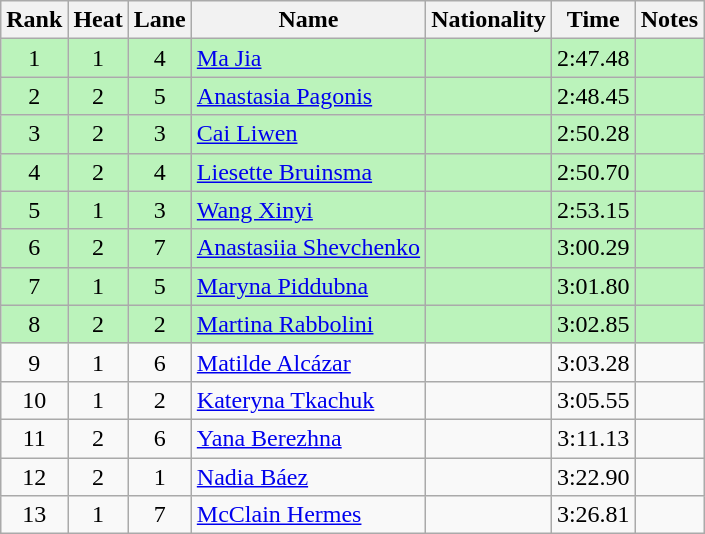<table class="wikitable sortable" style="text-align:center">
<tr>
<th>Rank</th>
<th>Heat</th>
<th>Lane</th>
<th>Name</th>
<th>Nationality</th>
<th>Time</th>
<th>Notes</th>
</tr>
<tr bgcolor=bbf3bb>
<td>1</td>
<td>1</td>
<td>4</td>
<td align=left><a href='#'>Ma Jia</a></td>
<td align=left></td>
<td>2:47.48</td>
<td></td>
</tr>
<tr bgcolor=bbf3bb>
<td>2</td>
<td>2</td>
<td>5</td>
<td align=left><a href='#'>Anastasia Pagonis</a></td>
<td align=left></td>
<td>2:48.45</td>
<td></td>
</tr>
<tr bgcolor=bbf3bb>
<td>3</td>
<td>2</td>
<td>3</td>
<td align=left><a href='#'>Cai Liwen</a></td>
<td align=left></td>
<td>2:50.28</td>
<td></td>
</tr>
<tr bgcolor=bbf3bb>
<td>4</td>
<td>2</td>
<td>4</td>
<td align=left><a href='#'>Liesette Bruinsma</a></td>
<td align=left></td>
<td>2:50.70</td>
<td></td>
</tr>
<tr bgcolor=bbf3bb>
<td>5</td>
<td>1</td>
<td>3</td>
<td align=left><a href='#'>Wang Xinyi</a></td>
<td align=left></td>
<td>2:53.15</td>
<td></td>
</tr>
<tr bgcolor=bbf3bb>
<td>6</td>
<td>2</td>
<td>7</td>
<td align=left><a href='#'>Anastasiia Shevchenko</a></td>
<td align=left></td>
<td>3:00.29</td>
<td></td>
</tr>
<tr bgcolor=bbf3bb>
<td>7</td>
<td>1</td>
<td>5</td>
<td align=left><a href='#'>Maryna Piddubna</a></td>
<td align=left></td>
<td>3:01.80</td>
<td></td>
</tr>
<tr bgcolor=bbf3bb>
<td>8</td>
<td>2</td>
<td>2</td>
<td align=left><a href='#'>Martina Rabbolini</a></td>
<td align=left></td>
<td>3:02.85</td>
<td></td>
</tr>
<tr>
<td>9</td>
<td>1</td>
<td>6</td>
<td align=left><a href='#'>Matilde Alcázar</a></td>
<td align=left></td>
<td>3:03.28</td>
<td></td>
</tr>
<tr>
<td>10</td>
<td>1</td>
<td>2</td>
<td align=left><a href='#'>Kateryna Tkachuk</a></td>
<td align=left></td>
<td>3:05.55</td>
<td></td>
</tr>
<tr>
<td>11</td>
<td>2</td>
<td>6</td>
<td align=left><a href='#'>Yana Berezhna</a></td>
<td align=left></td>
<td>3:11.13</td>
<td></td>
</tr>
<tr>
<td>12</td>
<td>2</td>
<td>1</td>
<td align=left><a href='#'>Nadia Báez</a></td>
<td align=left></td>
<td>3:22.90</td>
<td></td>
</tr>
<tr>
<td>13</td>
<td>1</td>
<td>7</td>
<td align=left><a href='#'>McClain Hermes</a></td>
<td align=left></td>
<td>3:26.81</td>
<td></td>
</tr>
</table>
